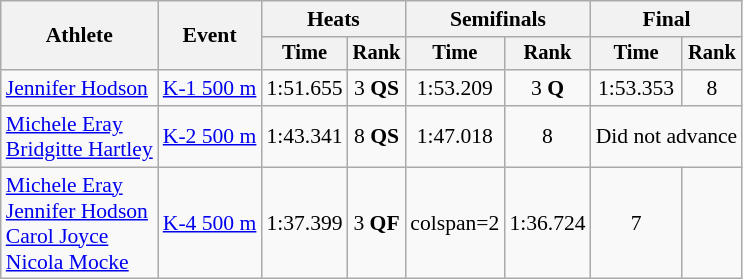<table class=wikitable style="font-size:90%">
<tr>
<th rowspan="2">Athlete</th>
<th rowspan="2">Event</th>
<th colspan="2">Heats</th>
<th colspan="2">Semifinals</th>
<th colspan="2">Final</th>
</tr>
<tr style="font-size:95%">
<th>Time</th>
<th>Rank</th>
<th>Time</th>
<th>Rank</th>
<th>Time</th>
<th>Rank</th>
</tr>
<tr align=center>
<td align=left><a href='#'>Jennifer Hodson</a></td>
<td align=left><a href='#'>K-1 500 m</a></td>
<td>1:51.655</td>
<td>3 <strong>QS</strong></td>
<td>1:53.209</td>
<td>3 <strong>Q</strong></td>
<td>1:53.353</td>
<td>8</td>
</tr>
<tr align=center>
<td align=left><a href='#'>Michele Eray</a><br><a href='#'>Bridgitte Hartley</a></td>
<td align=left><a href='#'>K-2 500 m</a></td>
<td>1:43.341</td>
<td>8 <strong>QS</strong></td>
<td>1:47.018</td>
<td>8</td>
<td colspan=2>Did not advance</td>
</tr>
<tr align=center>
<td align=left><a href='#'>Michele Eray</a><br><a href='#'>Jennifer Hodson</a><br><a href='#'>Carol Joyce</a><br><a href='#'>Nicola Mocke</a></td>
<td align=left><a href='#'>K-4 500 m</a></td>
<td>1:37.399</td>
<td>3 <strong>QF</strong></td>
<td>colspan=2 </td>
<td>1:36.724</td>
<td>7</td>
</tr>
</table>
